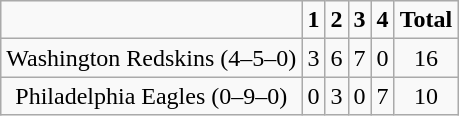<table class="wikitable" 80%>
<tr>
<td></td>
<td><strong>1</strong></td>
<td><strong>2</strong></td>
<td><strong>3</strong></td>
<td><strong>4</strong></td>
<td><strong>Total</strong></td>
</tr>
<tr style="text-align:center;" bgcolor="">
<td>Washington Redskins (4–5–0)</td>
<td>3</td>
<td>6</td>
<td>7</td>
<td>0</td>
<td>16</td>
</tr>
<tr style="text-align:center;" bgcolor="">
<td>Philadelphia Eagles (0–9–0)</td>
<td>0</td>
<td>3</td>
<td>0</td>
<td>7</td>
<td>10</td>
</tr>
</table>
